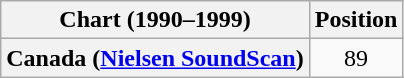<table class="wikitable plainrowheaders" style="text-align:center">
<tr>
<th>Chart (1990–1999)</th>
<th>Position</th>
</tr>
<tr>
<th scope="row">Canada (<a href='#'>Nielsen SoundScan</a>)</th>
<td>89</td>
</tr>
</table>
